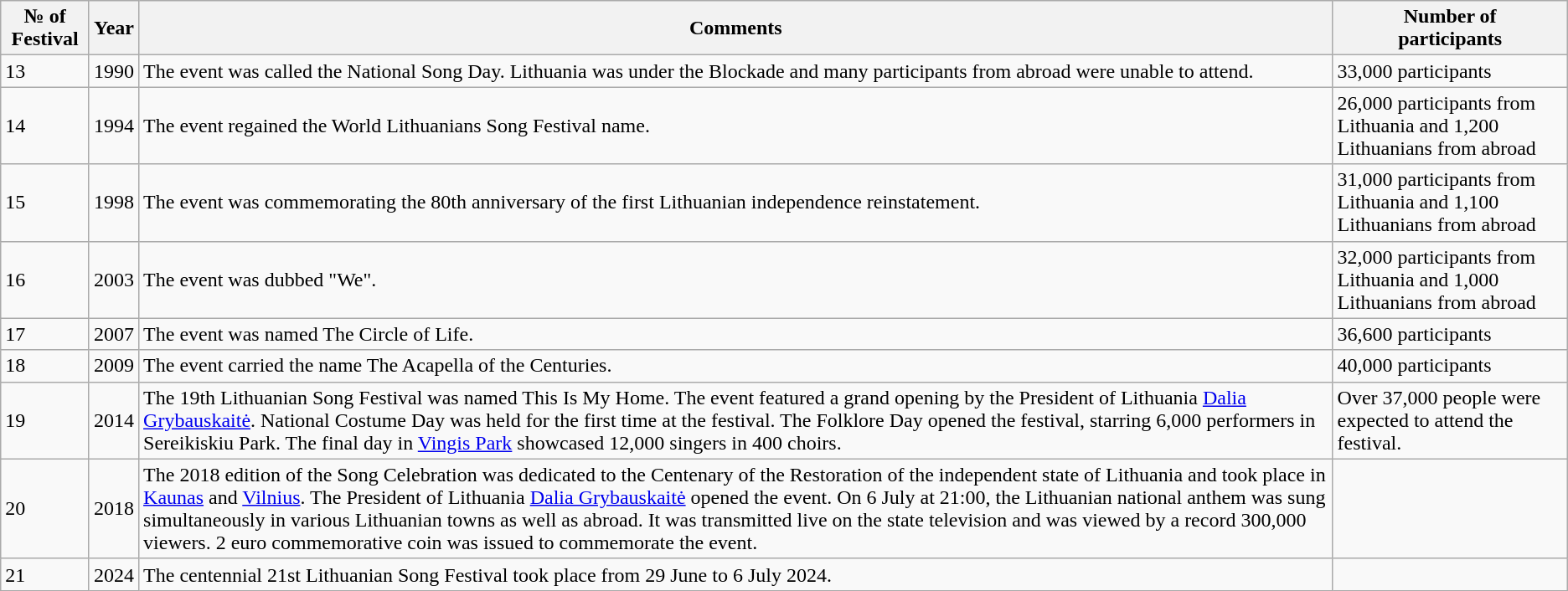<table class="wikitable">
<tr>
<th>№ of Festival</th>
<th>Year</th>
<th>Comments</th>
<th>Number of<br>participants</th>
</tr>
<tr>
<td>13</td>
<td>1990</td>
<td>The event was called the National Song Day. Lithuania was under the Blockade and many participants from abroad were unable to attend.</td>
<td>33,000 participants</td>
</tr>
<tr>
<td>14</td>
<td>1994</td>
<td>The event regained the World Lithuanians Song Festival name.</td>
<td>26,000 participants from Lithuania and 1,200 Lithuanians from abroad</td>
</tr>
<tr>
<td>15</td>
<td>1998</td>
<td>The event was commemorating the 80th anniversary of the first Lithuanian independence reinstatement.</td>
<td>31,000 participants from Lithuania and 1,100 Lithuanians from abroad</td>
</tr>
<tr>
<td>16</td>
<td>2003</td>
<td>The event was dubbed "We".</td>
<td>32,000 participants from Lithuania and 1,000 Lithuanians from abroad</td>
</tr>
<tr>
<td>17</td>
<td>2007</td>
<td>The event was named The Circle of Life.</td>
<td>36,600 participants</td>
</tr>
<tr>
<td>18</td>
<td>2009</td>
<td>The event carried the name The Acapella of the Centuries.</td>
<td>40,000 participants</td>
</tr>
<tr>
<td>19</td>
<td>2014</td>
<td>The 19th Lithuanian Song Festival was named This Is My Home. The event featured a grand opening by the President of Lithuania <a href='#'>Dalia Grybauskaitė</a>. National Costume Day was held for the first time at the festival. The Folklore Day opened the festival, starring 6,000 performers in Sereikiskiu Park. The final day in <a href='#'>Vingis Park</a> showcased 12,000 singers in 400 choirs.</td>
<td>Over 37,000 people were expected to attend the festival.</td>
</tr>
<tr>
<td>20</td>
<td>2018</td>
<td>The 2018 edition of the Song Celebration was dedicated to the Centenary of the Restoration of the independent state of Lithuania and took place in <a href='#'>Kaunas</a> and <a href='#'>Vilnius</a>. The President of Lithuania <a href='#'>Dalia Grybauskaitė</a> opened the event. On 6 July at 21:00, the Lithuanian national anthem was sung simultaneously in various Lithuanian towns as well as abroad. It was transmitted live on the state television and was viewed by a record 300,000 viewers. 2 euro commemorative coin was issued to commemorate the event.</td>
<td></td>
</tr>
<tr>
<td>21</td>
<td>2024</td>
<td>The centennial 21st Lithuanian Song Festival took place from 29 June to 6 July 2024.</td>
<td></td>
</tr>
</table>
